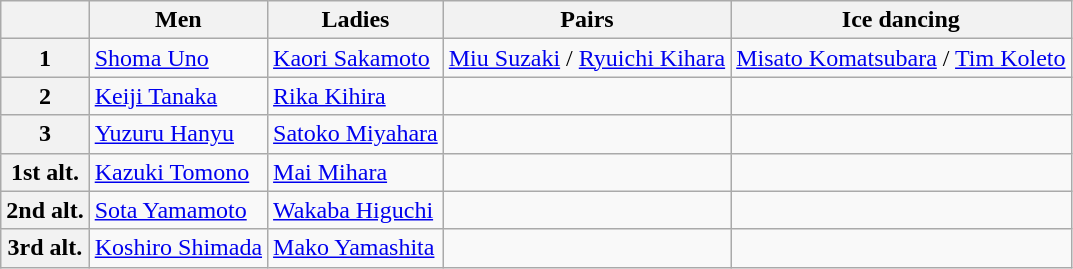<table class="wikitable">
<tr>
<th></th>
<th>Men</th>
<th>Ladies</th>
<th>Pairs</th>
<th>Ice dancing</th>
</tr>
<tr>
<th>1</th>
<td><a href='#'>Shoma Uno</a></td>
<td><a href='#'>Kaori Sakamoto</a></td>
<td><a href='#'>Miu Suzaki</a> / <a href='#'>Ryuichi Kihara</a></td>
<td><a href='#'>Misato Komatsubara</a> / <a href='#'>Tim Koleto</a></td>
</tr>
<tr>
<th>2</th>
<td><a href='#'>Keiji Tanaka</a></td>
<td><a href='#'>Rika Kihira</a></td>
<td></td>
<td></td>
</tr>
<tr>
<th>3</th>
<td><a href='#'>Yuzuru Hanyu</a></td>
<td><a href='#'>Satoko Miyahara</a></td>
<td></td>
<td></td>
</tr>
<tr>
<th>1st alt.</th>
<td><a href='#'>Kazuki Tomono</a></td>
<td><a href='#'>Mai Mihara</a></td>
<td></td>
<td></td>
</tr>
<tr>
<th>2nd alt.</th>
<td><a href='#'>Sota Yamamoto</a></td>
<td><a href='#'>Wakaba Higuchi</a></td>
<td></td>
<td></td>
</tr>
<tr>
<th>3rd alt.</th>
<td><a href='#'>Koshiro Shimada</a></td>
<td><a href='#'>Mako Yamashita</a></td>
<td></td>
<td></td>
</tr>
</table>
